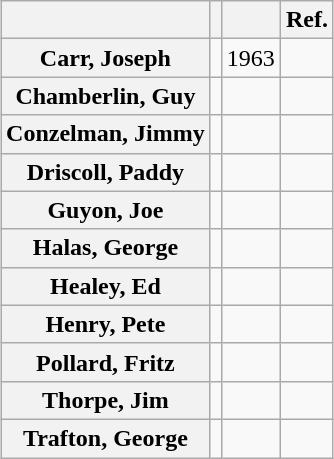<table class="wikitable" style="margin:auto;">
<tr>
<th></th>
<th></th>
<th></th>
<th>Ref.</th>
</tr>
<tr>
<th scope="row">Carr, Joseph</th>
<td></td>
<td align=center> 1963 </td>
<td align=center></td>
</tr>
<tr>
<th scope="row">Chamberlin, Guy</th>
<td></td>
<td></td>
<td align=center></td>
</tr>
<tr>
<th scope="row">Conzelman, Jimmy</th>
<td></td>
<td></td>
<td align=center></td>
</tr>
<tr>
<th scope="row">Driscoll, Paddy</th>
<td></td>
<td></td>
<td align=center></td>
</tr>
<tr>
<th scope="row">Guyon, Joe</th>
<td></td>
<td></td>
<td align=center></td>
</tr>
<tr>
<th scope="row">Halas, George</th>
<td></td>
<td></td>
<td align=center></td>
</tr>
<tr>
<th scope="row">Healey, Ed</th>
<td></td>
<td></td>
<td align=center></td>
</tr>
<tr>
<th scope="row">Henry, Pete</th>
<td></td>
<td></td>
<td align=center></td>
</tr>
<tr>
<th scope="row">Pollard, Fritz</th>
<td></td>
<td></td>
<td align=center></td>
</tr>
<tr>
<th scope="row">Thorpe, Jim</th>
<td></td>
<td></td>
<td align=center></td>
</tr>
<tr>
<th scope="row">Trafton, George</th>
<td></td>
<td></td>
<td align=center></td>
</tr>
</table>
